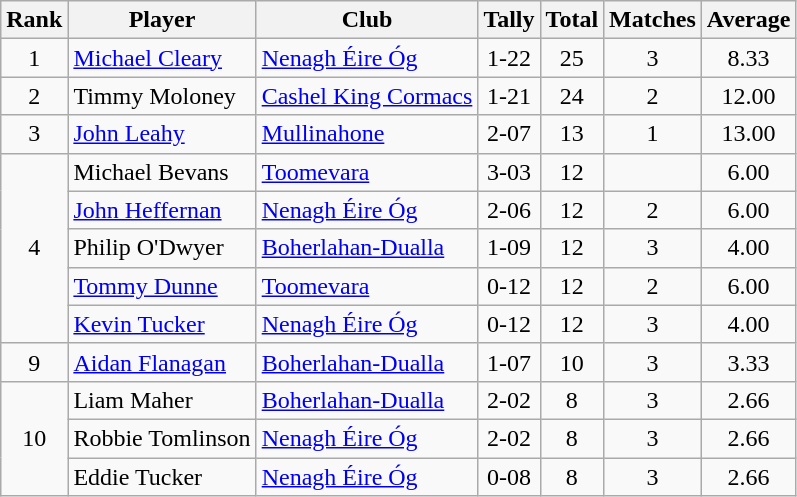<table class="wikitable">
<tr>
<th>Rank</th>
<th>Player</th>
<th>Club</th>
<th>Tally</th>
<th>Total</th>
<th>Matches</th>
<th>Average</th>
</tr>
<tr>
<td rowspan="1" style="text-align:center;">1</td>
<td><a href='#'>Michael Cleary</a></td>
<td><a href='#'>Nenagh Éire Óg</a></td>
<td align=center>1-22</td>
<td align=center>25</td>
<td align=center>3</td>
<td align=center>8.33</td>
</tr>
<tr>
<td rowspan="1" style="text-align:center;">2</td>
<td>Timmy Moloney</td>
<td><a href='#'>Cashel King Cormacs</a></td>
<td align=center>1-21</td>
<td align=center>24</td>
<td align=center>2</td>
<td align=center>12.00</td>
</tr>
<tr>
<td rowspan="1" style="text-align:center;">3</td>
<td><a href='#'>John Leahy</a></td>
<td><a href='#'>Mullinahone</a></td>
<td align=center>2-07</td>
<td align=center>13</td>
<td align=center>1</td>
<td align=center>13.00</td>
</tr>
<tr>
<td rowspan="5" style="text-align:center;">4</td>
<td>Michael Bevans</td>
<td><a href='#'>Toomevara</a></td>
<td align=center>3-03</td>
<td align=center>12</td>
<td align=center></td>
<td align=center>6.00</td>
</tr>
<tr>
<td><a href='#'>John Heffernan</a></td>
<td><a href='#'>Nenagh Éire Óg</a></td>
<td align=center>2-06</td>
<td align=center>12</td>
<td align=center>2</td>
<td align=center>6.00</td>
</tr>
<tr>
<td>Philip O'Dwyer</td>
<td><a href='#'>Boherlahan-Dualla</a></td>
<td align=center>1-09</td>
<td align=center>12</td>
<td align=center>3</td>
<td align=center>4.00</td>
</tr>
<tr>
<td><a href='#'>Tommy Dunne</a></td>
<td><a href='#'>Toomevara</a></td>
<td align=center>0-12</td>
<td align=center>12</td>
<td align=center>2</td>
<td align=center>6.00</td>
</tr>
<tr>
<td><a href='#'>Kevin Tucker</a></td>
<td><a href='#'>Nenagh Éire Óg</a></td>
<td align=center>0-12</td>
<td align=center>12</td>
<td align=center>3</td>
<td align=center>4.00</td>
</tr>
<tr>
<td rowspan="1" style="text-align:center;">9</td>
<td><a href='#'>Aidan Flanagan</a></td>
<td><a href='#'>Boherlahan-Dualla</a></td>
<td align=center>1-07</td>
<td align=center>10</td>
<td align=center>3</td>
<td align=center>3.33</td>
</tr>
<tr>
<td rowspan="3" style="text-align:center;">10</td>
<td>Liam Maher</td>
<td><a href='#'>Boherlahan-Dualla</a></td>
<td align=center>2-02</td>
<td align=center>8</td>
<td align=center>3</td>
<td align=center>2.66</td>
</tr>
<tr>
<td>Robbie Tomlinson</td>
<td><a href='#'>Nenagh Éire Óg</a></td>
<td align=center>2-02</td>
<td align=center>8</td>
<td align=center>3</td>
<td align=center>2.66</td>
</tr>
<tr>
<td>Eddie Tucker</td>
<td><a href='#'>Nenagh Éire Óg</a></td>
<td align=center>0-08</td>
<td align=center>8</td>
<td align=center>3</td>
<td align=center>2.66</td>
</tr>
</table>
